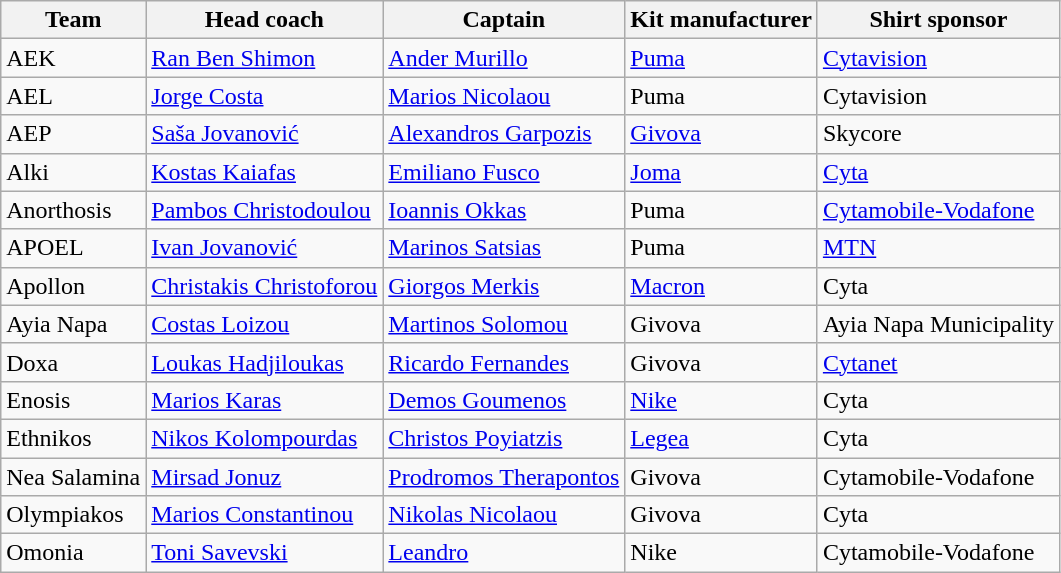<table class="wikitable sortable" style="text-align: left;">
<tr>
<th>Team</th>
<th>Head coach</th>
<th>Captain</th>
<th>Kit manufacturer</th>
<th>Shirt sponsor</th>
</tr>
<tr>
<td>AEK</td>
<td> <a href='#'>Ran Ben Shimon</a></td>
<td> <a href='#'>Ander Murillo</a></td>
<td><a href='#'>Puma</a></td>
<td><a href='#'>Cytavision</a></td>
</tr>
<tr>
<td>AEL</td>
<td> <a href='#'>Jorge Costa</a></td>
<td> <a href='#'>Marios Nicolaou</a></td>
<td>Puma</td>
<td>Cytavision</td>
</tr>
<tr>
<td>AEP</td>
<td> <a href='#'>Saša Jovanović</a></td>
<td> <a href='#'>Alexandros Garpozis</a></td>
<td><a href='#'>Givova</a></td>
<td>Skycore</td>
</tr>
<tr>
<td>Alki</td>
<td> <a href='#'>Kostas Kaiafas</a></td>
<td> <a href='#'>Emiliano Fusco</a></td>
<td><a href='#'>Joma</a></td>
<td><a href='#'>Cyta</a></td>
</tr>
<tr>
<td>Anorthosis</td>
<td> <a href='#'>Pambos Christodoulou</a></td>
<td> <a href='#'>Ioannis Okkas</a></td>
<td>Puma</td>
<td><a href='#'>Cytamobile-Vodafone</a></td>
</tr>
<tr>
<td>APOEL</td>
<td> <a href='#'>Ivan Jovanović</a></td>
<td> <a href='#'>Marinos Satsias</a></td>
<td>Puma</td>
<td><a href='#'>MTN</a></td>
</tr>
<tr>
<td>Apollon</td>
<td> <a href='#'>Christakis Christoforou</a></td>
<td> <a href='#'>Giorgos Merkis</a></td>
<td><a href='#'>Macron</a></td>
<td>Cyta</td>
</tr>
<tr>
<td>Ayia Napa</td>
<td> <a href='#'>Costas Loizou</a></td>
<td> <a href='#'>Martinos Solomou</a></td>
<td>Givova</td>
<td>Ayia Napa Municipality</td>
</tr>
<tr>
<td>Doxa</td>
<td> <a href='#'>Loukas Hadjiloukas</a></td>
<td> <a href='#'>Ricardo Fernandes</a></td>
<td>Givova</td>
<td><a href='#'>Cytanet</a></td>
</tr>
<tr>
<td>Enosis</td>
<td> <a href='#'>Marios Karas</a></td>
<td> <a href='#'>Demos Goumenos</a></td>
<td><a href='#'>Nike</a></td>
<td>Cyta</td>
</tr>
<tr>
<td>Ethnikos</td>
<td> <a href='#'>Nikos Kolompourdas</a></td>
<td> <a href='#'>Christos Poyiatzis</a></td>
<td><a href='#'>Legea</a></td>
<td>Cyta</td>
</tr>
<tr>
<td>Nea Salamina</td>
<td> <a href='#'>Mirsad Jonuz</a></td>
<td> <a href='#'>Prodromos Therapontos</a></td>
<td>Givova</td>
<td>Cytamobile-Vodafone</td>
</tr>
<tr>
<td>Olympiakos</td>
<td> <a href='#'>Marios Constantinou</a></td>
<td> <a href='#'>Nikolas Nicolaou</a></td>
<td>Givova</td>
<td>Cyta</td>
</tr>
<tr>
<td>Omonia</td>
<td> <a href='#'>Toni Savevski</a></td>
<td> <a href='#'>Leandro</a></td>
<td>Nike</td>
<td>Cytamobile-Vodafone</td>
</tr>
</table>
